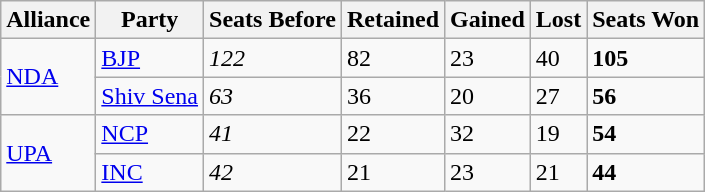<table class="wikitable">
<tr>
<th>Alliance</th>
<th>Party</th>
<th>Seats Before</th>
<th>Retained</th>
<th>Gained</th>
<th>Lost</th>
<th>Seats Won</th>
</tr>
<tr>
<td rowspan="2"><a href='#'>NDA</a></td>
<td><a href='#'>BJP</a></td>
<td><em>122</em></td>
<td>82</td>
<td> 23</td>
<td> 40</td>
<td><strong>105</strong></td>
</tr>
<tr>
<td><a href='#'>Shiv Sena</a></td>
<td><em>63</em></td>
<td>36</td>
<td> 20</td>
<td> 27</td>
<td><strong>56</strong></td>
</tr>
<tr>
<td rowspan="2"><a href='#'>UPA</a></td>
<td><a href='#'>NCP</a></td>
<td><em>41</em></td>
<td>22</td>
<td> 32</td>
<td> 19</td>
<td><strong>54</strong></td>
</tr>
<tr>
<td><a href='#'>INC</a></td>
<td><em>42</em></td>
<td>21</td>
<td> 23</td>
<td> 21</td>
<td><strong>44</strong></td>
</tr>
</table>
